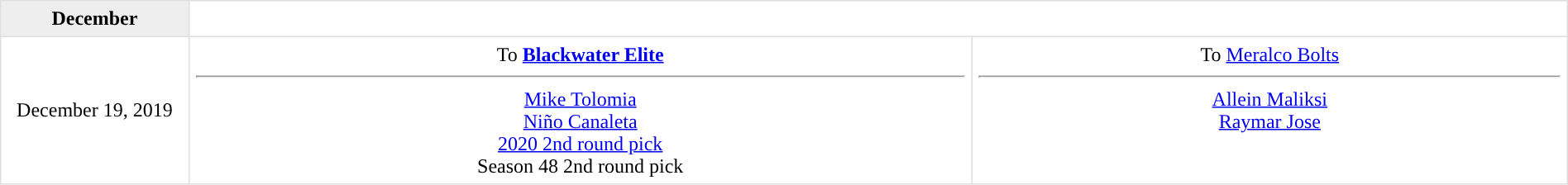<table border=1 style="border-collapse:collapse; text-align: center; width: 100%" bordercolor="#DFDFDF"  cellpadding="5">
<tr bgcolor="eeeeee">
<th>December</th>
</tr>
<tr>
<td style="width:12%" rowspan=1>December 19, 2019</td>
<td style="width:50%" valign="top">To <strong><a href='#'>Blackwater Elite</a></strong><hr><a href='#'>Mike Tolomia</a><br><a href='#'>Niño Canaleta</a><br><a href='#'>2020 2nd round pick</a><br>Season 48 2nd round pick</td>
<td style="width:50%" valign="top">To <a href='#'>Meralco Bolts</a><hr><a href='#'>Allein Maliksi</a><br><a href='#'>Raymar Jose</a></td>
</tr>
</table>
